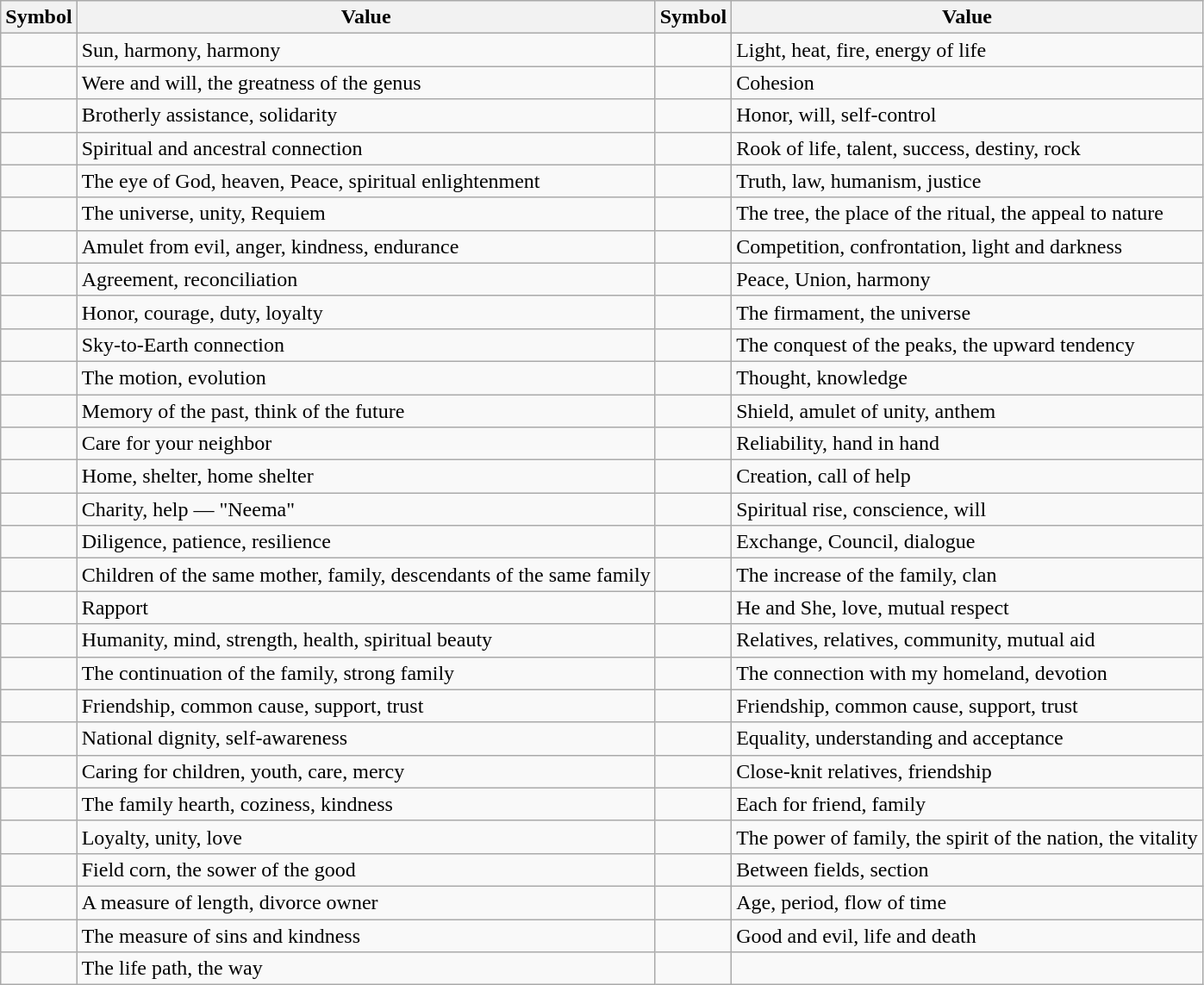<table class="wikitable">
<tr>
<th>Symbol</th>
<th>Value</th>
<th>Symbol</th>
<th>Value</th>
</tr>
<tr>
<td><br></td>
<td>Sun, harmony, harmony</td>
<td></td>
<td>Light, heat, fire, energy of life</td>
</tr>
<tr>
<td></td>
<td>Were and will, the greatness of the genus</td>
<td></td>
<td>Cohesion</td>
</tr>
<tr>
<td></td>
<td>Brotherly assistance, solidarity</td>
<td></td>
<td>Honor, will, self-control</td>
</tr>
<tr>
<td></td>
<td>Spiritual and ancestral connection</td>
<td></td>
<td>Rook of life, talent, success, destiny, rock</td>
</tr>
<tr>
<td></td>
<td>The eye of God, heaven, Peace, spiritual enlightenment</td>
<td></td>
<td>Truth, law, humanism, justice</td>
</tr>
<tr>
<td></td>
<td>The universe, unity, Requiem</td>
<td></td>
<td>The tree, the place of the ritual, the appeal to nature</td>
</tr>
<tr>
<td></td>
<td>Amulet from evil, anger, kindness, endurance</td>
<td></td>
<td>Competition, confrontation, light and darkness</td>
</tr>
<tr>
<td></td>
<td>Agreement, reconciliation</td>
<td></td>
<td>Peace, Union, harmony</td>
</tr>
<tr>
<td></td>
<td>Honor, courage, duty, loyalty</td>
<td></td>
<td>The firmament, the universe</td>
</tr>
<tr>
<td></td>
<td>Sky-to-Earth connection</td>
<td></td>
<td>The conquest of the peaks, the upward tendency</td>
</tr>
<tr>
<td></td>
<td>The motion, evolution</td>
<td></td>
<td>Thought, knowledge</td>
</tr>
<tr>
<td></td>
<td>Memory of the past, think of the future</td>
<td></td>
<td>Shield, amulet of unity, anthem</td>
</tr>
<tr>
<td></td>
<td>Care for your neighbor</td>
<td></td>
<td>Reliability, hand in hand</td>
</tr>
<tr>
<td></td>
<td>Home, shelter, home shelter</td>
<td></td>
<td>Creation, call of help</td>
</tr>
<tr>
<td></td>
<td>Charity, help — "Neema"</td>
<td></td>
<td>Spiritual rise, conscience, will</td>
</tr>
<tr>
<td></td>
<td>Diligence, patience, resilience</td>
<td></td>
<td>Exchange, Council, dialogue</td>
</tr>
<tr>
<td></td>
<td>Children of the same mother, family, descendants of the same family</td>
<td></td>
<td>The increase of the family, clan</td>
</tr>
<tr>
<td></td>
<td>Rapport</td>
<td></td>
<td>He and She, love, mutual respect</td>
</tr>
<tr>
<td></td>
<td>Humanity, mind, strength, health, spiritual beauty</td>
<td></td>
<td>Relatives, relatives, community, mutual aid</td>
</tr>
<tr>
<td></td>
<td>The continuation of the family, strong family</td>
<td></td>
<td>The connection with my homeland, devotion</td>
</tr>
<tr>
<td></td>
<td>Friendship, common cause, support, trust</td>
<td></td>
<td>Friendship, common cause, support, trust</td>
</tr>
<tr>
<td></td>
<td>National dignity, self-awareness</td>
<td></td>
<td>Equality, understanding and acceptance</td>
</tr>
<tr>
<td></td>
<td>Caring for children, youth, care, mercy</td>
<td></td>
<td>Close-knit relatives, friendship</td>
</tr>
<tr>
<td></td>
<td>The family hearth, coziness, kindness</td>
<td></td>
<td>Each for friend, family</td>
</tr>
<tr>
<td></td>
<td>Loyalty, unity, love</td>
<td></td>
<td>The power of family, the spirit of the nation, the vitality</td>
</tr>
<tr>
<td></td>
<td>Field corn, the sower of the good</td>
<td></td>
<td>Between fields, section</td>
</tr>
<tr>
<td></td>
<td>A measure of length, divorce owner</td>
<td></td>
<td>Age, period, flow of time</td>
</tr>
<tr>
<td></td>
<td>The measure of sins and kindness</td>
<td></td>
<td>Good and evil, life and death</td>
</tr>
<tr>
<td></td>
<td>The life path, the way</td>
<td></td>
<td></td>
</tr>
</table>
